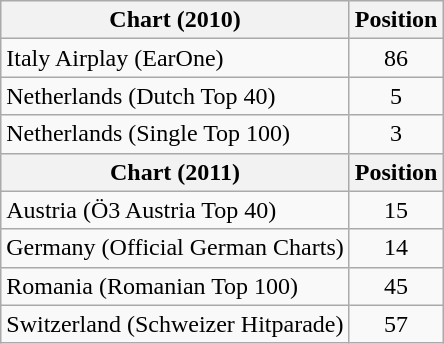<table class="wikitable">
<tr>
<th scope="col">Chart (2010)</th>
<th scope="col">Position</th>
</tr>
<tr>
<td>Italy Airplay (EarOne)</td>
<td style="text-align:center;">86</td>
</tr>
<tr>
<td>Netherlands (Dutch Top 40)</td>
<td style="text-align:center;">5</td>
</tr>
<tr>
<td>Netherlands (Single Top 100)</td>
<td style="text-align:center;">3</td>
</tr>
<tr>
<th scope="col">Chart (2011)</th>
<th scope="col">Position</th>
</tr>
<tr>
<td>Austria (Ö3 Austria Top 40)</td>
<td style="text-align:center;">15</td>
</tr>
<tr>
<td>Germany (Official German Charts)</td>
<td style="text-align:center;">14</td>
</tr>
<tr>
<td>Romania (Romanian Top 100)</td>
<td align="center">45</td>
</tr>
<tr>
<td>Switzerland (Schweizer Hitparade)</td>
<td style="text-align:center;">57</td>
</tr>
</table>
